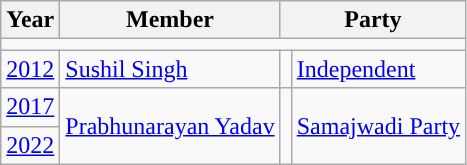<table class="wikitable">
<tr>
<th>Year</th>
<th>Member</th>
<th colspan="2">Party</th>
</tr>
<tr>
<td colspan="4"></td>
</tr>
<tr>
<td><a href='#'>2012</a></td>
<td><a href='#'>Sushil Singh</a></td>
<td style="background-color: "></td>
<td><a href='#'>Independent</a></td>
</tr>
<tr>
<td><a href='#'>2017</a></td>
<td rowspan="2"><a href='#'>Prabhunarayan Yadav</a></td>
<td rowspan="2" style="background-color: "></td>
<td rowspan="2"><a href='#'>Samajwadi Party</a></td>
</tr>
<tr>
<td><a href='#'>2022</a></td>
</tr>
</table>
